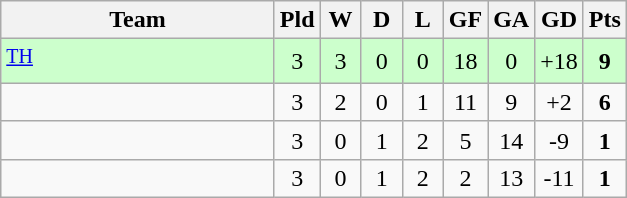<table class="wikitable" style="text-align: center;">
<tr>
<th width="175">Team</th>
<th width="20">Pld</th>
<th width="20">W</th>
<th width="20">D</th>
<th width="20">L</th>
<th width="20">GF</th>
<th width="20">GA</th>
<th width="20">GD</th>
<th width="20">Pts</th>
</tr>
<tr bgcolor="#ccffcc">
<td style="text-align:left;"><strong></strong> <sup><a href='#'>TH</a></sup></td>
<td>3</td>
<td>3</td>
<td>0</td>
<td>0</td>
<td>18</td>
<td>0</td>
<td>+18</td>
<td><strong>9</strong></td>
</tr>
<tr align=center>
<td style="text-align:left;"></td>
<td>3</td>
<td>2</td>
<td>0</td>
<td>1</td>
<td>11</td>
<td>9</td>
<td>+2</td>
<td><strong>6</strong></td>
</tr>
<tr align=center>
<td style="text-align:left;"></td>
<td>3</td>
<td>0</td>
<td>1</td>
<td>2</td>
<td>5</td>
<td>14</td>
<td>-9</td>
<td><strong>1</strong></td>
</tr>
<tr align=center>
<td style="text-align:left;"></td>
<td>3</td>
<td>0</td>
<td>1</td>
<td>2</td>
<td>2</td>
<td>13</td>
<td>-11</td>
<td><strong>1</strong></td>
</tr>
</table>
